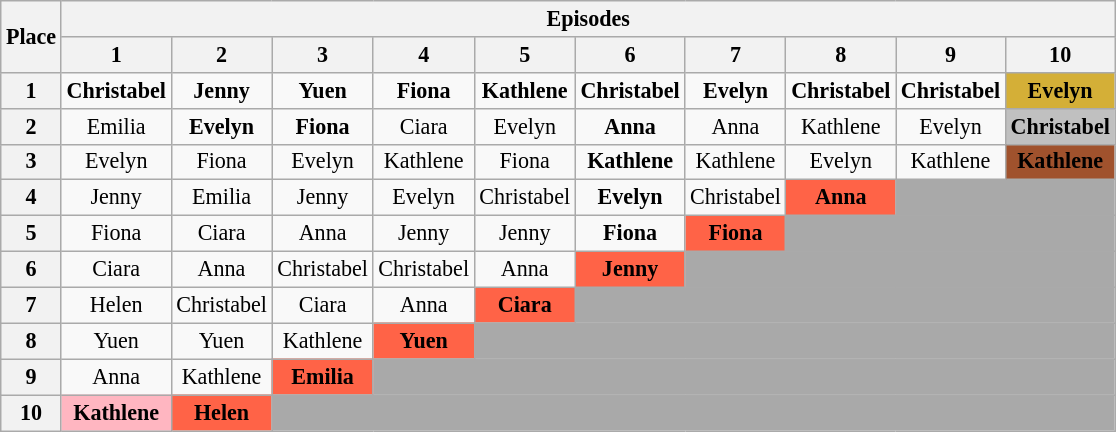<table class="wikitable" style="text-align:center; font-size:92%">
<tr>
<th rowspan="2">Place</th>
<th colspan="10">Episodes</th>
</tr>
<tr>
<th>1</th>
<th>2</th>
<th>3</th>
<th>4</th>
<th>5</th>
<th>6</th>
<th>7</th>
<th>8</th>
<th>9</th>
<th>10</th>
</tr>
<tr>
<th>1</th>
<td><strong>Christabel</strong></td>
<td><strong>Jenny</strong></td>
<td><strong>Yuen</strong></td>
<td><strong>Fiona</strong></td>
<td><strong>Kathlene</strong></td>
<td><strong>Christabel</strong></td>
<td><strong>Evelyn</strong></td>
<td><strong>Christabel</strong></td>
<td><strong>Christabel</strong></td>
<td style="background:#D4AF37;"><strong>Evelyn</strong></td>
</tr>
<tr>
<th>2</th>
<td>Emilia</td>
<td><strong>Evelyn</strong></td>
<td><strong>Fiona</strong></td>
<td>Ciara</td>
<td>Evelyn</td>
<td><strong>Anna</strong></td>
<td>Anna</td>
<td>Kathlene</td>
<td>Evelyn</td>
<td style="background:silver;"><strong>Christabel</strong></td>
</tr>
<tr>
<th>3</th>
<td>Evelyn</td>
<td>Fiona</td>
<td>Evelyn</td>
<td>Kathlene</td>
<td>Fiona</td>
<td><strong>Kathlene</strong></td>
<td>Kathlene</td>
<td>Evelyn</td>
<td>Kathlene</td>
<td style="background:sienna;"><strong>Kathlene</strong></td>
</tr>
<tr>
<th>4</th>
<td>Jenny</td>
<td>Emilia</td>
<td>Jenny</td>
<td>Evelyn</td>
<td>Christabel</td>
<td><strong>Evelyn</strong></td>
<td>Christabel</td>
<td style="background:tomato;"><strong>Anna</strong></td>
<td colspan="2" style="background:darkgrey;"></td>
</tr>
<tr>
<th>5</th>
<td>Fiona</td>
<td>Ciara</td>
<td>Anna</td>
<td>Jenny</td>
<td>Jenny</td>
<td><strong>Fiona</strong></td>
<td style="background:tomato;"><strong>Fiona</strong></td>
<td colspan="3" style="background:darkgrey;"></td>
</tr>
<tr>
<th>6</th>
<td>Ciara</td>
<td>Anna</td>
<td>Christabel</td>
<td>Christabel</td>
<td>Anna</td>
<td style="background:tomato;"><strong>Jenny</strong></td>
<td colspan="4" style="background:darkgrey;"></td>
</tr>
<tr>
<th>7</th>
<td>Helen</td>
<td>Christabel</td>
<td>Ciara</td>
<td>Anna</td>
<td style="background:tomato;"><strong>Ciara</strong></td>
<td colspan="5" style="background:darkgrey;"></td>
</tr>
<tr>
<th>8</th>
<td>Yuen</td>
<td>Yuen</td>
<td>Kathlene</td>
<td style="background:tomato;"><strong>Yuen</strong></td>
<td colspan="6" style="background:darkgrey;"></td>
</tr>
<tr>
<th>9</th>
<td>Anna</td>
<td>Kathlene</td>
<td style="background:tomato;"><strong>Emilia</strong></td>
<td colspan="7" style="background:darkgrey;"></td>
</tr>
<tr>
<th>10</th>
<td style="background:lightpink;"><strong>Kathlene</strong></td>
<td style="background:tomato;"><strong>Helen</strong></td>
<td colspan="8" style="background:darkgrey;" Kathlene></td>
</tr>
</table>
